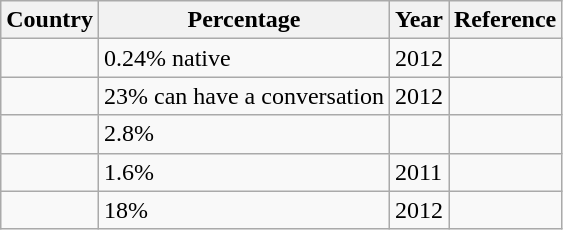<table class="wikitable sortable">
<tr>
<th>Country</th>
<th>Percentage</th>
<th>Year</th>
<th>Reference</th>
</tr>
<tr>
<td></td>
<td>0.24% native</td>
<td>2012</td>
<td></td>
</tr>
<tr>
<td></td>
<td>23% can have a conversation</td>
<td>2012</td>
<td></td>
</tr>
<tr>
<td></td>
<td>2.8%</td>
<td></td>
<td></td>
</tr>
<tr>
<td></td>
<td>1.6%</td>
<td>2011</td>
<td></td>
</tr>
<tr>
<td></td>
<td>18%</td>
<td>2012</td>
<td></td>
</tr>
</table>
